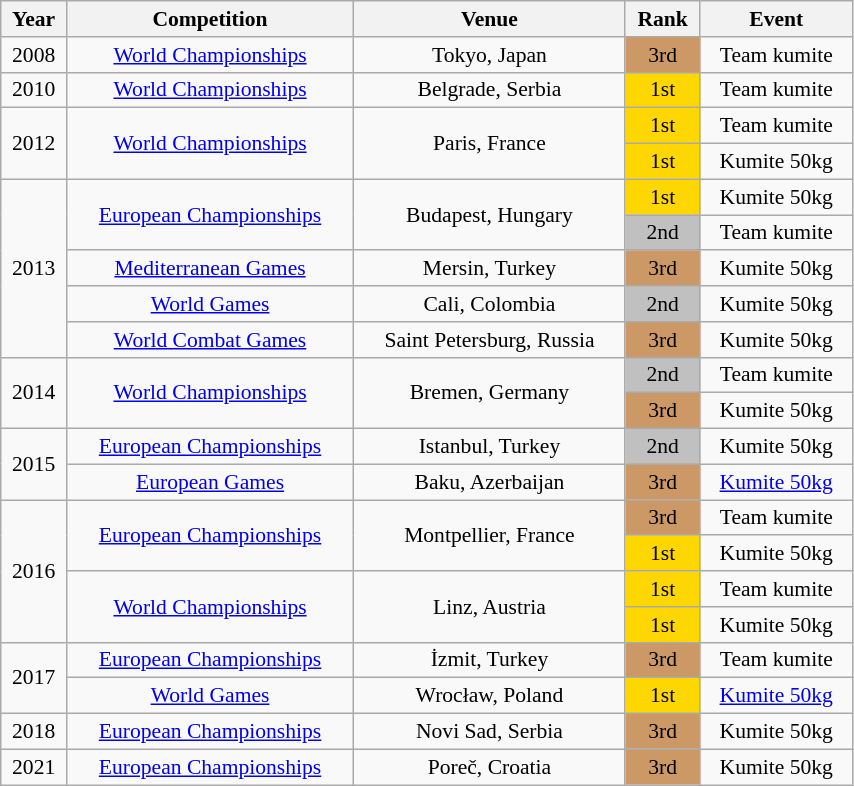<table class="wikitable sortable" width=45% style="font-size:90%; text-align:center;">
<tr>
<th>Year</th>
<th>Competition</th>
<th>Venue</th>
<th>Rank</th>
<th>Event</th>
</tr>
<tr>
<td>2008</td>
<td><a href='#'>World Championships</a></td>
<td>Tokyo, Japan</td>
<td bgcolor="cc9966">3rd</td>
<td>Team kumite</td>
</tr>
<tr>
<td>2010</td>
<td><a href='#'>World Championships</a></td>
<td>Belgrade, Serbia</td>
<td bgcolor="gold">1st</td>
<td>Team kumite</td>
</tr>
<tr>
<td rowspan=2>2012</td>
<td rowspan=2><a href='#'>World Championships</a></td>
<td rowspan=2>Paris, France</td>
<td bgcolor="gold">1st</td>
<td>Team kumite</td>
</tr>
<tr>
<td bgcolor="gold">1st</td>
<td>Kumite 50kg</td>
</tr>
<tr>
<td rowspan=5>2013</td>
<td rowspan=2><a href='#'>European Championships</a></td>
<td rowspan=2>Budapest, Hungary</td>
<td bgcolor="gold">1st</td>
<td>Kumite 50kg</td>
</tr>
<tr>
<td bgcolor="silver">2nd</td>
<td>Team kumite</td>
</tr>
<tr>
<td><a href='#'>Mediterranean Games</a></td>
<td>Mersin, Turkey</td>
<td bgcolor="cc9966">3rd</td>
<td>Kumite 50kg</td>
</tr>
<tr>
<td><a href='#'>World Games</a></td>
<td>Cali, Colombia</td>
<td bgcolor="silver">2nd</td>
<td>Kumite 50kg</td>
</tr>
<tr>
<td><a href='#'>World Combat Games</a></td>
<td>Saint Petersburg, Russia</td>
<td bgcolor="cc9966">3rd</td>
<td>Kumite 50kg</td>
</tr>
<tr>
<td rowspan=2>2014</td>
<td rowspan=2><a href='#'>World Championships</a></td>
<td rowspan=2>Bremen, Germany</td>
<td bgcolor="silver">2nd</td>
<td>Team kumite</td>
</tr>
<tr>
<td bgcolor="cc9966">3rd</td>
<td>Kumite 50kg</td>
</tr>
<tr>
<td rowspan=2>2015</td>
<td><a href='#'>European Championships</a></td>
<td>Istanbul, Turkey</td>
<td bgcolor="silver">2nd</td>
<td>Kumite 50kg</td>
</tr>
<tr>
<td><a href='#'>European Games</a></td>
<td>Baku, Azerbaijan</td>
<td bgcolor="cc9966">3rd</td>
<td><a href='#'>Kumite 50kg</a></td>
</tr>
<tr>
<td rowspan=4>2016</td>
<td rowspan=2><a href='#'>European Championships</a></td>
<td rowspan=2>Montpellier, France</td>
<td bgcolor="cc9966">3rd</td>
<td>Team kumite</td>
</tr>
<tr>
<td bgcolor="gold">1st</td>
<td>Kumite 50kg</td>
</tr>
<tr>
<td rowspan=2><a href='#'>World Championships</a></td>
<td rowspan=2>Linz, Austria</td>
<td bgcolor="gold">1st</td>
<td>Team kumite</td>
</tr>
<tr>
<td bgcolor="gold">1st</td>
<td>Kumite 50kg</td>
</tr>
<tr>
<td rowspan=2>2017</td>
<td><a href='#'>European Championships</a></td>
<td>İzmit, Turkey</td>
<td bgcolor="cc9966">3rd</td>
<td>Team kumite</td>
</tr>
<tr>
<td><a href='#'>World Games</a></td>
<td>Wrocław, Poland</td>
<td bgcolor="gold">1st</td>
<td><a href='#'>Kumite 50kg</a></td>
</tr>
<tr>
<td>2018</td>
<td><a href='#'>European Championships</a></td>
<td>Novi Sad, Serbia</td>
<td bgcolor="cc9966">3rd</td>
<td>Kumite 50kg</td>
</tr>
<tr>
<td>2021</td>
<td><a href='#'>European Championships</a></td>
<td>Poreč, Croatia</td>
<td bgcolor="cc9966">3rd</td>
<td>Kumite 50kg</td>
</tr>
</table>
